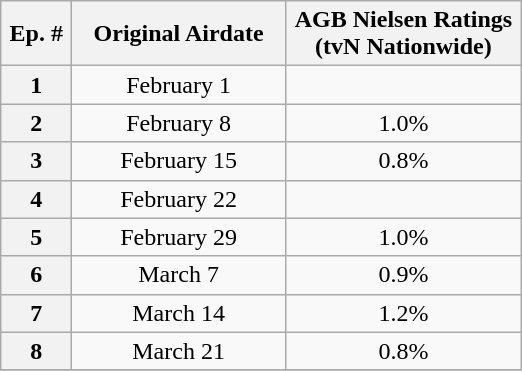<table class="wikitable" style="text-align:center">
<tr>
<th rowspan=1 style="width:40px">Ep. #</th>
<th style="width:135px">Original Airdate</th>
<th width="150">AGB Nielsen Ratings<br>(tvN Nationwide)</th>
</tr>
<tr>
<th>1</th>
<td>February 1</td>
<td></td>
</tr>
<tr>
<th>2</th>
<td>February 8</td>
<td>1.0%</td>
</tr>
<tr>
<th>3</th>
<td>February 15</td>
<td>0.8%</td>
</tr>
<tr>
<th>4</th>
<td>February 22</td>
<td></td>
</tr>
<tr>
<th>5</th>
<td>February 29</td>
<td>1.0%</td>
</tr>
<tr>
<th>6</th>
<td>March 7</td>
<td>0.9%</td>
</tr>
<tr>
<th>7</th>
<td>March 14</td>
<td>1.2%</td>
</tr>
<tr>
<th>8</th>
<td>March 21</td>
<td>0.8%</td>
</tr>
<tr>
</tr>
</table>
